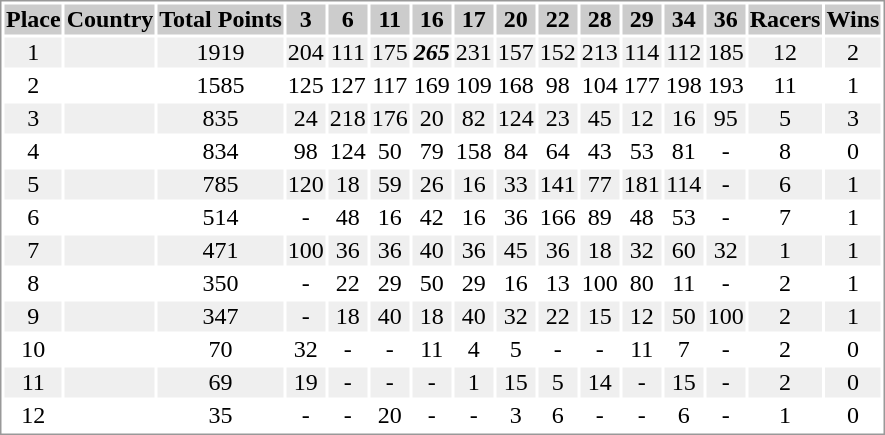<table border="0" style="border: 1px solid #999; background-color:#FFFFFF; text-align:center">
<tr align="center" bgcolor="#CCCCCC">
<th>Place</th>
<th>Country</th>
<th>Total Points</th>
<th>3</th>
<th>6</th>
<th>11</th>
<th>16</th>
<th>17</th>
<th>20</th>
<th>22</th>
<th>28</th>
<th>29</th>
<th>34</th>
<th>36</th>
<th>Racers</th>
<th>Wins</th>
</tr>
<tr bgcolor="#EFEFEF">
<td>1</td>
<td align="left"></td>
<td>1919</td>
<td>204</td>
<td>111</td>
<td>175</td>
<td><strong><em>265</em></strong></td>
<td>231</td>
<td>157</td>
<td>152</td>
<td>213</td>
<td>114</td>
<td>112</td>
<td>185</td>
<td>12</td>
<td>2</td>
</tr>
<tr>
<td>2</td>
<td align="left"></td>
<td>1585</td>
<td>125</td>
<td>127</td>
<td>117</td>
<td>169</td>
<td>109</td>
<td>168</td>
<td>98</td>
<td>104</td>
<td>177</td>
<td>198</td>
<td>193</td>
<td>11</td>
<td>1</td>
</tr>
<tr bgcolor="#EFEFEF">
<td>3</td>
<td align="left"></td>
<td>835</td>
<td>24</td>
<td>218</td>
<td>176</td>
<td>20</td>
<td>82</td>
<td>124</td>
<td>23</td>
<td>45</td>
<td>12</td>
<td>16</td>
<td>95</td>
<td>5</td>
<td>3</td>
</tr>
<tr>
<td>4</td>
<td align="left"></td>
<td>834</td>
<td>98</td>
<td>124</td>
<td>50</td>
<td>79</td>
<td>158</td>
<td>84</td>
<td>64</td>
<td>43</td>
<td>53</td>
<td>81</td>
<td>-</td>
<td>8</td>
<td>0</td>
</tr>
<tr bgcolor="#EFEFEF">
<td>5</td>
<td align="left"></td>
<td>785</td>
<td>120</td>
<td>18</td>
<td>59</td>
<td>26</td>
<td>16</td>
<td>33</td>
<td>141</td>
<td>77</td>
<td>181</td>
<td>114</td>
<td>-</td>
<td>6</td>
<td>1</td>
</tr>
<tr>
<td>6</td>
<td align="left"></td>
<td>514</td>
<td>-</td>
<td>48</td>
<td>16</td>
<td>42</td>
<td>16</td>
<td>36</td>
<td>166</td>
<td>89</td>
<td>48</td>
<td>53</td>
<td>-</td>
<td>7</td>
<td>1</td>
</tr>
<tr bgcolor="#EFEFEF">
<td>7</td>
<td align="left"></td>
<td>471</td>
<td>100</td>
<td>36</td>
<td>36</td>
<td>40</td>
<td>36</td>
<td>45</td>
<td>36</td>
<td>18</td>
<td>32</td>
<td>60</td>
<td>32</td>
<td>1</td>
<td>1</td>
</tr>
<tr>
<td>8</td>
<td align="left"></td>
<td>350</td>
<td>-</td>
<td>22</td>
<td>29</td>
<td>50</td>
<td>29</td>
<td>16</td>
<td>13</td>
<td>100</td>
<td>80</td>
<td>11</td>
<td>-</td>
<td>2</td>
<td>1</td>
</tr>
<tr bgcolor="#EFEFEF">
<td>9</td>
<td align="left"></td>
<td>347</td>
<td>-</td>
<td>18</td>
<td>40</td>
<td>18</td>
<td>40</td>
<td>32</td>
<td>22</td>
<td>15</td>
<td>12</td>
<td>50</td>
<td>100</td>
<td>2</td>
<td>1</td>
</tr>
<tr>
<td>10</td>
<td align="left"></td>
<td>70</td>
<td>32</td>
<td>-</td>
<td>-</td>
<td>11</td>
<td>4</td>
<td>5</td>
<td>-</td>
<td>-</td>
<td>11</td>
<td>7</td>
<td>-</td>
<td>2</td>
<td>0</td>
</tr>
<tr bgcolor="#EFEFEF">
<td>11</td>
<td align="left"></td>
<td>69</td>
<td>19</td>
<td>-</td>
<td>-</td>
<td>-</td>
<td>1</td>
<td>15</td>
<td>5</td>
<td>14</td>
<td>-</td>
<td>15</td>
<td>-</td>
<td>2</td>
<td>0</td>
</tr>
<tr>
<td>12</td>
<td align="left"></td>
<td>35</td>
<td>-</td>
<td>-</td>
<td>20</td>
<td>-</td>
<td>-</td>
<td>3</td>
<td>6</td>
<td>-</td>
<td>-</td>
<td>6</td>
<td>-</td>
<td>1</td>
<td>0</td>
</tr>
</table>
